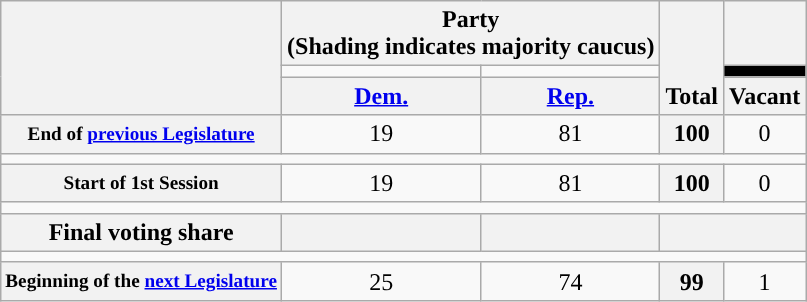<table class=wikitable style="text-align:center">
<tr style="vertical-align:bottom;">
<th rowspan=3></th>
<th colspan=2>Party <div>(Shading indicates majority caucus)</div></th>
<th rowspan=3>Total</th>
<th></th>
</tr>
<tr style="height:5px">
<td style="background-color:"></td>
<td style="background-color:"></td>
<td style="background:black;"></td>
</tr>
<tr>
<th><a href='#'>Dem.</a></th>
<th><a href='#'>Rep.</a></th>
<th>Vacant</th>
</tr>
<tr>
<th style="font-size:80%;">End of <a href='#'>previous Legislature</a></th>
<td>19</td>
<td>81</td>
<th>100</th>
<td>0</td>
</tr>
<tr>
<td colspan=5></td>
</tr>
<tr>
<th style="font-size:80%;">Start of 1st Session</th>
<td>19</td>
<td>81</td>
<th>100</th>
<td>0</td>
</tr>
<tr>
<td colspan=5></td>
</tr>
<tr>
<th>Final voting share</th>
<th></th>
<th></th>
<th colspan=2></th>
</tr>
<tr>
<td colspan=5></td>
</tr>
<tr>
<th style="font-size:80%;">Beginning of the <a href='#'>next Legislature</a></th>
<td>25</td>
<td>74</td>
<th>99</th>
<td>1</td>
</tr>
</table>
